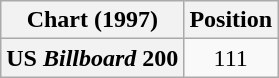<table class="wikitable plainrowheaders" style="text-align:center">
<tr>
<th scope="col">Chart (1997)</th>
<th scope="col">Position</th>
</tr>
<tr>
<th scope="row">US <em>Billboard</em> 200</th>
<td>111</td>
</tr>
</table>
